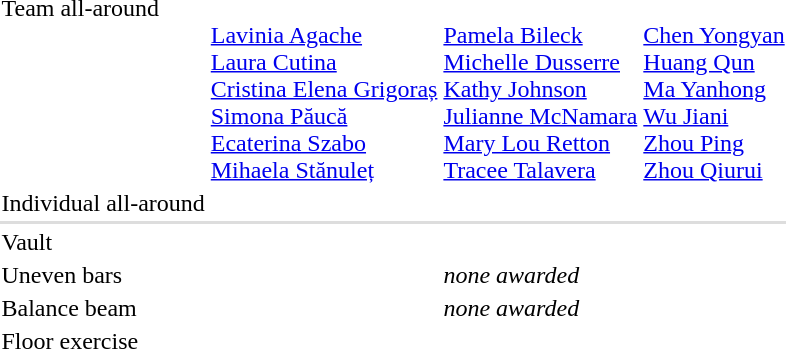<table>
<tr valign="top">
<td>Team all-around<br></td>
<td><br><a href='#'>Lavinia Agache</a><br><a href='#'>Laura Cutina</a><br><a href='#'>Cristina Elena Grigoraș</a><br><a href='#'>Simona Păucă</a><br><a href='#'>Ecaterina Szabo</a><br><a href='#'>Mihaela Stănuleț</a></td>
<td><br><a href='#'>Pamela Bileck</a><br><a href='#'>Michelle Dusserre</a><br><a href='#'>Kathy Johnson</a><br><a href='#'>Julianne McNamara</a><br><a href='#'>Mary Lou Retton</a><br><a href='#'>Tracee Talavera</a></td>
<td><br><a href='#'>Chen Yongyan</a><br><a href='#'>Huang Qun</a><br><a href='#'>Ma Yanhong</a><br><a href='#'>Wu Jiani</a><br><a href='#'>Zhou Ping</a><br><a href='#'>Zhou Qiurui</a></td>
</tr>
<tr valign="top">
<td>Individual all-around<br></td>
<td></td>
<td></td>
<td></td>
</tr>
<tr bgcolor=#DDDDDD>
<td colspan=7></td>
</tr>
<tr valign="top">
<td>Vault<br></td>
<td></td>
<td></td>
<td></td>
</tr>
<tr valign="top">
<td rowspan=2>Uneven bars<br></td>
<td></td>
<td rowspan=2><em>none awarded</em></td>
<td rowspan=2></td>
</tr>
<tr>
<td></td>
</tr>
<tr valign="top">
<td rowspan=2>Balance beam<br></td>
<td></td>
<td rowspan=2><em>none awarded</em></td>
<td rowspan=2></td>
</tr>
<tr>
<td></td>
</tr>
<tr valign="top">
<td>Floor exercise<br></td>
<td></td>
<td></td>
<td></td>
</tr>
</table>
